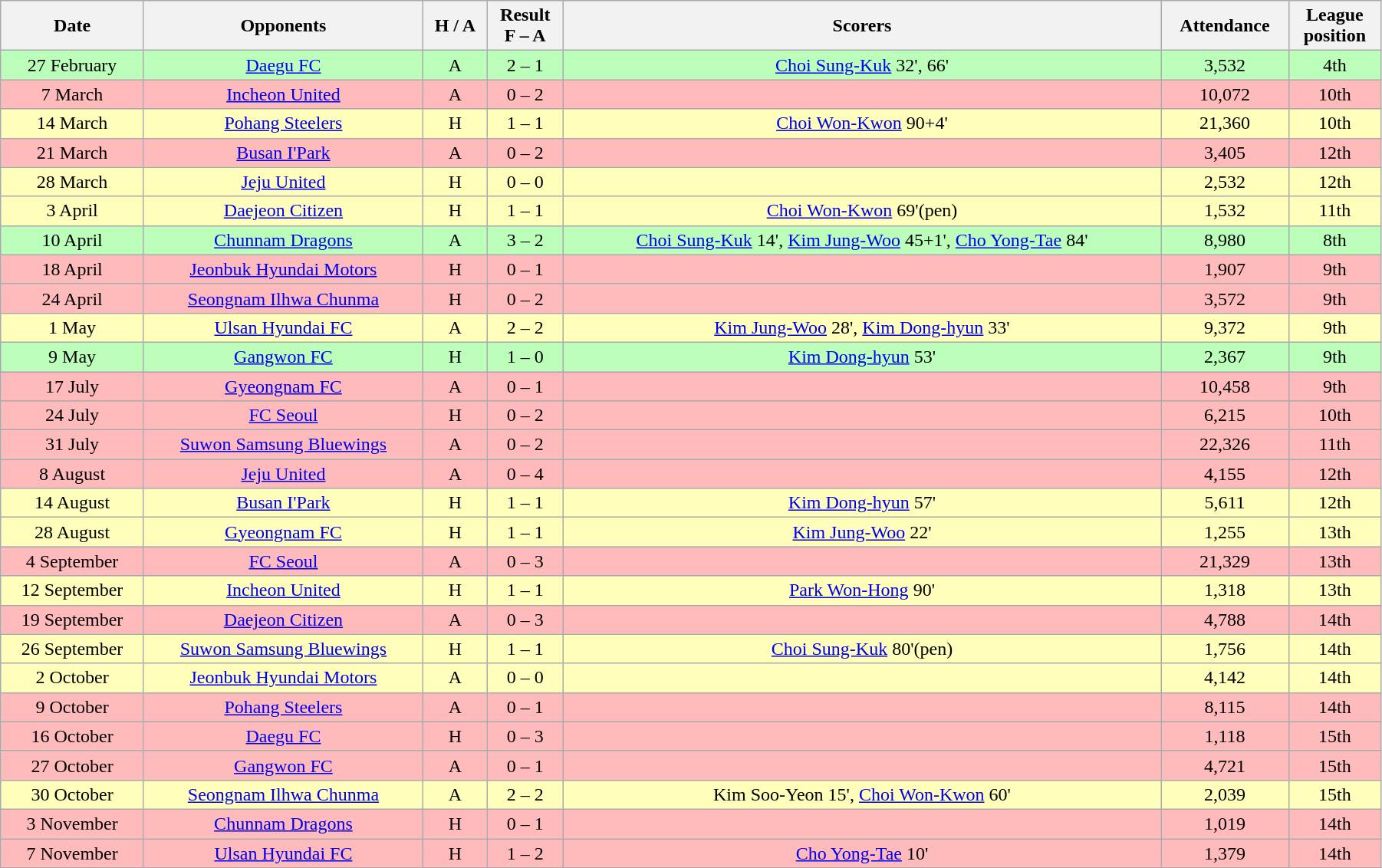<table class="wikitable" style="text-align:center; width:95%">
<tr>
<th>Date</th>
<th>Opponents</th>
<th>H / A</th>
<th>Result<br>F – A</th>
<th>Scorers</th>
<th>Attendance</th>
<th>League<br>position</th>
</tr>
<tr bgcolor="#bbffbb">
<td>27 February</td>
<td><a href='#'>Daegu FC</a></td>
<td>A</td>
<td>2 – 1</td>
<td><a href='#'>Choi Sung-Kuk</a> 32', 66'</td>
<td>3,532</td>
<td>4th</td>
</tr>
<tr bgcolor="#ffbbbb">
<td>7 March</td>
<td><a href='#'>Incheon United</a></td>
<td>A</td>
<td>0 – 2</td>
<td></td>
<td>10,072</td>
<td>10th</td>
</tr>
<tr bgcolor="#ffffbb">
<td>14 March</td>
<td><a href='#'>Pohang Steelers</a></td>
<td>H</td>
<td>1 – 1</td>
<td><a href='#'>Choi Won-Kwon</a> 90+4'</td>
<td>21,360</td>
<td>10th</td>
</tr>
<tr bgcolor="#ffbbbb">
<td>21 March</td>
<td><a href='#'>Busan I'Park</a></td>
<td>A</td>
<td>0 – 2</td>
<td></td>
<td>3,405</td>
<td>12th</td>
</tr>
<tr bgcolor="#ffffbb">
<td>28 March</td>
<td><a href='#'>Jeju United</a></td>
<td>H</td>
<td>0 – 0</td>
<td></td>
<td>2,532</td>
<td>12th</td>
</tr>
<tr bgcolor="#ffffbb">
<td>3 April</td>
<td><a href='#'>Daejeon Citizen</a></td>
<td>H</td>
<td>1 – 1</td>
<td><a href='#'>Choi Won-Kwon</a> 69'(pen)</td>
<td>1,532</td>
<td>11th</td>
</tr>
<tr bgcolor="#bbffbb">
<td>10 April</td>
<td><a href='#'>Chunnam Dragons</a></td>
<td>A</td>
<td>3 – 2</td>
<td><a href='#'>Choi Sung-Kuk</a> 14', <a href='#'>Kim Jung-Woo</a> 45+1', <a href='#'>Cho Yong-Tae</a> 84'</td>
<td>8,980</td>
<td>8th</td>
</tr>
<tr bgcolor="#ffbbbb">
<td>18 April</td>
<td><a href='#'>Jeonbuk Hyundai Motors</a></td>
<td>H</td>
<td>0 – 1</td>
<td></td>
<td>1,907</td>
<td>9th</td>
</tr>
<tr bgcolor="#ffbbbb">
<td>24 April</td>
<td><a href='#'>Seongnam Ilhwa Chunma</a></td>
<td>H</td>
<td>0 – 2</td>
<td></td>
<td>3,572</td>
<td>9th</td>
</tr>
<tr bgcolor="#ffffbb">
<td>1 May</td>
<td><a href='#'>Ulsan Hyundai FC</a></td>
<td>A</td>
<td>2 – 2</td>
<td><a href='#'>Kim Jung-Woo</a> 28', <a href='#'>Kim Dong-hyun</a> 33'</td>
<td>9,372</td>
<td>9th</td>
</tr>
<tr bgcolor="#bbffbb">
<td>9 May</td>
<td><a href='#'>Gangwon FC</a></td>
<td>H</td>
<td>1 – 0</td>
<td><a href='#'>Kim Dong-hyun</a> 53'</td>
<td>2,367</td>
<td>9th</td>
</tr>
<tr bgcolor="#ffbbbb">
<td>17 July</td>
<td><a href='#'>Gyeongnam FC</a></td>
<td>A</td>
<td>0 – 1</td>
<td></td>
<td>10,458</td>
<td>9th</td>
</tr>
<tr bgcolor="#ffbbbb">
<td>24 July</td>
<td><a href='#'>FC Seoul</a></td>
<td>H</td>
<td>0 – 2</td>
<td></td>
<td>6,215</td>
<td>10th</td>
</tr>
<tr bgcolor="#ffbbbb">
<td>31 July</td>
<td><a href='#'>Suwon Samsung Bluewings</a></td>
<td>A</td>
<td>0 – 2</td>
<td></td>
<td>22,326</td>
<td>11th</td>
</tr>
<tr bgcolor="#ffbbbb">
<td>8 August</td>
<td><a href='#'>Jeju United</a></td>
<td>A</td>
<td>0 – 4</td>
<td></td>
<td>4,155</td>
<td>12th</td>
</tr>
<tr bgcolor="#ffffbb">
<td>14 August</td>
<td><a href='#'>Busan I'Park</a></td>
<td>H</td>
<td>1 – 1</td>
<td><a href='#'>Kim Dong-hyun</a> 57'</td>
<td>5,611</td>
<td>12th</td>
</tr>
<tr bgcolor="#ffffbb">
<td>28 August</td>
<td><a href='#'>Gyeongnam FC</a></td>
<td>H</td>
<td>1 – 1</td>
<td><a href='#'>Kim Jung-Woo</a> 22'</td>
<td>1,255</td>
<td>13th</td>
</tr>
<tr bgcolor="#ffbbbb">
<td>4 September</td>
<td><a href='#'>FC Seoul</a></td>
<td>A</td>
<td>0 – 3</td>
<td></td>
<td>21,329</td>
<td>13th</td>
</tr>
<tr bgcolor="#ffffbb">
<td>12 September</td>
<td><a href='#'>Incheon United</a></td>
<td>H</td>
<td>1 – 1</td>
<td><a href='#'>Park Won-Hong</a> 90'</td>
<td>1,318</td>
<td>13th</td>
</tr>
<tr bgcolor="#ffbbbb">
<td>19 September</td>
<td><a href='#'>Daejeon Citizen</a></td>
<td>A</td>
<td>0 – 3</td>
<td></td>
<td>4,788</td>
<td>14th</td>
</tr>
<tr bgcolor="#ffffbb">
<td>26 September</td>
<td><a href='#'>Suwon Samsung Bluewings</a></td>
<td>H</td>
<td>1 – 1</td>
<td><a href='#'>Choi Sung-Kuk</a> 80'(pen)</td>
<td>1,756</td>
<td>14th</td>
</tr>
<tr bgcolor="#ffffbb">
<td>2 October</td>
<td><a href='#'>Jeonbuk Hyundai Motors</a></td>
<td>A</td>
<td>0 – 0</td>
<td></td>
<td>4,142</td>
<td>14th</td>
</tr>
<tr bgcolor="#ffbbbb">
<td>9 October</td>
<td><a href='#'>Pohang Steelers</a></td>
<td>A</td>
<td>0 – 1</td>
<td></td>
<td>8,115</td>
<td>14th</td>
</tr>
<tr bgcolor="#ffbbbb">
<td>16 October</td>
<td><a href='#'>Daegu FC</a></td>
<td>H</td>
<td>0 – 3</td>
<td></td>
<td>1,118</td>
<td>15th</td>
</tr>
<tr bgcolor="#ffbbbb">
<td>27 October</td>
<td><a href='#'>Gangwon FC</a></td>
<td>A</td>
<td>0 – 1</td>
<td></td>
<td>4,721</td>
<td>15th</td>
</tr>
<tr bgcolor="#ffffbb">
<td>30 October</td>
<td><a href='#'>Seongnam Ilhwa Chunma</a></td>
<td>A</td>
<td>2 – 2</td>
<td>Kim Soo-Yeon 15', <a href='#'>Choi Won-Kwon</a> 60'</td>
<td>2,039</td>
<td>15th</td>
</tr>
<tr bgcolor="#ffbbbb">
<td>3 November</td>
<td><a href='#'>Chunnam Dragons</a></td>
<td>H</td>
<td>0 – 1</td>
<td></td>
<td>1,019</td>
<td>14th</td>
</tr>
<tr bgcolor="#ffbbbb">
<td>7 November</td>
<td><a href='#'>Ulsan Hyundai FC</a></td>
<td>H</td>
<td>1 – 2</td>
<td><a href='#'>Cho Yong-Tae</a> 10'</td>
<td>1,379</td>
<td>14th</td>
</tr>
</table>
